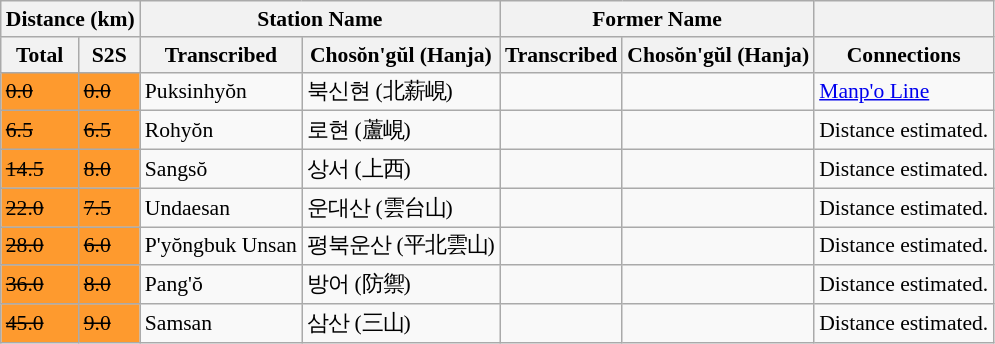<table class="wikitable" style="font-size:90%;">
<tr>
<th colspan="2">Distance (km)</th>
<th colspan="2">Station Name</th>
<th colspan="2">Former Name</th>
<th></th>
</tr>
<tr>
<th>Total</th>
<th>S2S</th>
<th>Transcribed</th>
<th>Chosŏn'gŭl (Hanja)</th>
<th>Transcribed</th>
<th>Chosŏn'gŭl (Hanja)</th>
<th>Connections</th>
</tr>
<tr>
<td bgcolor=#FE9A2E><del>0.0</del></td>
<td bgcolor=#FE9A2E><del>0.0</del></td>
<td>Puksinhyŏn</td>
<td>북신현 (北薪峴)</td>
<td></td>
<td></td>
<td><a href='#'>Manp'o Line</a></td>
</tr>
<tr>
<td bgcolor=#FE9A2E><del>6.5</del></td>
<td bgcolor=#FE9A2E><del>6.5</del></td>
<td>Rohyŏn</td>
<td>로현 (蘆峴)</td>
<td></td>
<td></td>
<td>Distance estimated.</td>
</tr>
<tr>
<td bgcolor=#FE9A2E><del>14.5</del></td>
<td bgcolor=#FE9A2E><del>8.0</del></td>
<td>Sangsŏ</td>
<td>상서 (上西)</td>
<td></td>
<td></td>
<td>Distance estimated.</td>
</tr>
<tr>
<td bgcolor=#FE9A2E><del>22.0</del></td>
<td bgcolor=#FE9A2E><del>7.5</del></td>
<td>Undaesan</td>
<td>운대산 (雲台山)</td>
<td></td>
<td></td>
<td>Distance estimated.</td>
</tr>
<tr>
<td bgcolor=#FE9A2E><del>28.0</del></td>
<td bgcolor=#FE9A2E><del>6.0</del></td>
<td>P'yŏngbuk Unsan</td>
<td>평북운산 (平北雲山)</td>
<td></td>
<td></td>
<td>Distance estimated.</td>
</tr>
<tr>
<td bgcolor=#FE9A2E><del>36.0</del></td>
<td bgcolor=#FE9A2E><del>8.0</del></td>
<td>Pang'ŏ</td>
<td>방어 (防禦)</td>
<td></td>
<td></td>
<td>Distance estimated.</td>
</tr>
<tr>
<td bgcolor=#FE9A2E><del>45.0</del></td>
<td bgcolor=#FE9A2E><del>9.0</del></td>
<td>Samsan</td>
<td>삼산 (三山)</td>
<td></td>
<td></td>
<td>Distance estimated.</td>
</tr>
</table>
